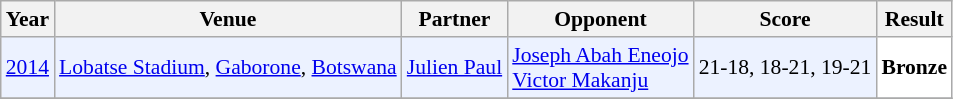<table class="sortable wikitable" style="font-size: 90%;">
<tr>
<th>Year</th>
<th>Venue</th>
<th>Partner</th>
<th>Opponent</th>
<th>Score</th>
<th>Result</th>
</tr>
<tr style="background:#ECF2FF">
<td align="center"><a href='#'>2014</a></td>
<td align="left"><a href='#'>Lobatse Stadium</a>, <a href='#'>Gaborone</a>, <a href='#'>Botswana</a></td>
<td align="left"> <a href='#'>Julien Paul</a></td>
<td align="left"> <a href='#'>Joseph Abah Eneojo</a> <br>  <a href='#'>Victor Makanju</a></td>
<td align="left">21-18, 18-21, 19-21</td>
<td style="text-align:left; background:white"> <strong>Bronze</strong></td>
</tr>
<tr>
</tr>
</table>
